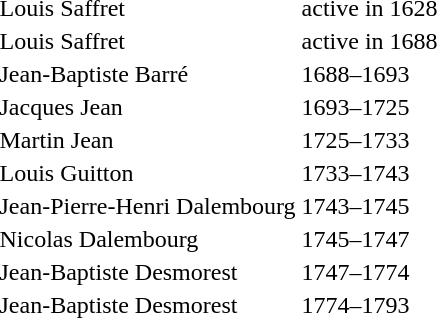<table>
<tr>
<td>Louis Saffret</td>
<td>active in 1628</td>
</tr>
<tr>
<td>Louis Saffret</td>
<td>active in 1688</td>
</tr>
<tr>
<td>Jean-Baptiste Barré</td>
<td>1688–1693</td>
</tr>
<tr>
<td>Jacques Jean</td>
<td>1693–1725</td>
</tr>
<tr>
<td>Martin Jean</td>
<td>1725–1733</td>
</tr>
<tr>
<td>Louis Guitton</td>
<td>1733–1743</td>
</tr>
<tr>
<td>Jean-Pierre-Henri Dalembourg</td>
<td>1743–1745</td>
</tr>
<tr>
<td>Nicolas Dalembourg</td>
<td>1745–1747</td>
</tr>
<tr>
<td>Jean-Baptiste Desmorest</td>
<td>1747–1774</td>
</tr>
<tr>
<td>Jean-Baptiste Desmorest</td>
<td>1774–1793</td>
</tr>
</table>
